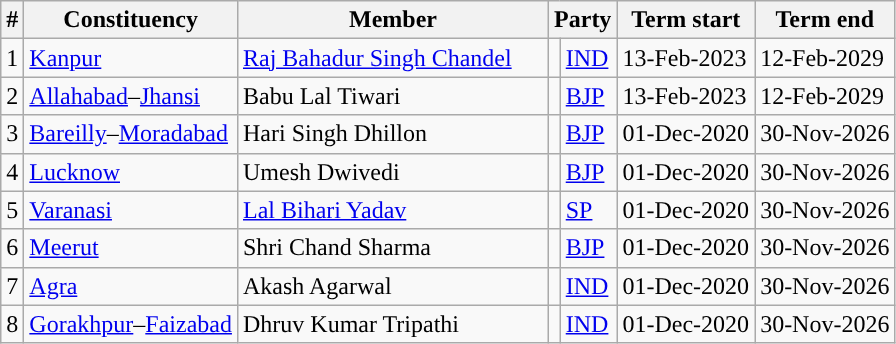<table class="wikitable sortable">
<tr>
<th>#</th>
<th>Constituency</th>
<th style="width:200px">Member</th>
<th colspan="2">Party</th>
<th>Term start</th>
<th>Term end</th>
</tr>
<tr>
<td>1</td>
<td><a href='#'>Kanpur</a></td>
<td><a href='#'>Raj Bahadur Singh Chandel</a></td>
<td></td>
<td><a href='#'>IND</a></td>
<td>13-Feb-2023</td>
<td>12-Feb-2029</td>
</tr>
<tr>
<td>2</td>
<td><a href='#'>Allahabad</a>–<a href='#'>Jhansi</a></td>
<td>Babu Lal Tiwari</td>
<td></td>
<td><a href='#'>BJP</a></td>
<td>13-Feb-2023</td>
<td>12-Feb-2029</td>
</tr>
<tr>
<td>3</td>
<td><a href='#'>Bareilly</a>–<a href='#'>Moradabad</a></td>
<td>Hari Singh Dhillon</td>
<td></td>
<td><a href='#'>BJP</a></td>
<td>01-Dec-2020</td>
<td>30-Nov-2026</td>
</tr>
<tr>
<td>4</td>
<td><a href='#'>Lucknow</a></td>
<td>Umesh Dwivedi</td>
<td></td>
<td><a href='#'>BJP</a></td>
<td>01-Dec-2020</td>
<td>30-Nov-2026</td>
</tr>
<tr>
<td>5</td>
<td><a href='#'>Varanasi</a></td>
<td><a href='#'>Lal Bihari Yadav</a></td>
<td></td>
<td><a href='#'>SP</a></td>
<td>01-Dec-2020</td>
<td>30-Nov-2026</td>
</tr>
<tr>
<td>6</td>
<td><a href='#'>Meerut</a></td>
<td>Shri Chand Sharma</td>
<td></td>
<td><a href='#'>BJP</a></td>
<td>01-Dec-2020</td>
<td>30-Nov-2026</td>
</tr>
<tr>
<td>7</td>
<td><a href='#'>Agra</a></td>
<td>Akash Agarwal</td>
<td></td>
<td><a href='#'>IND</a></td>
<td>01-Dec-2020</td>
<td>30-Nov-2026</td>
</tr>
<tr>
<td>8</td>
<td><a href='#'>Gorakhpur</a>–<a href='#'>Faizabad</a></td>
<td>Dhruv Kumar Tripathi</td>
<td></td>
<td><a href='#'>IND</a></td>
<td>01-Dec-2020</td>
<td>30-Nov-2026</td>
</tr>
</table>
